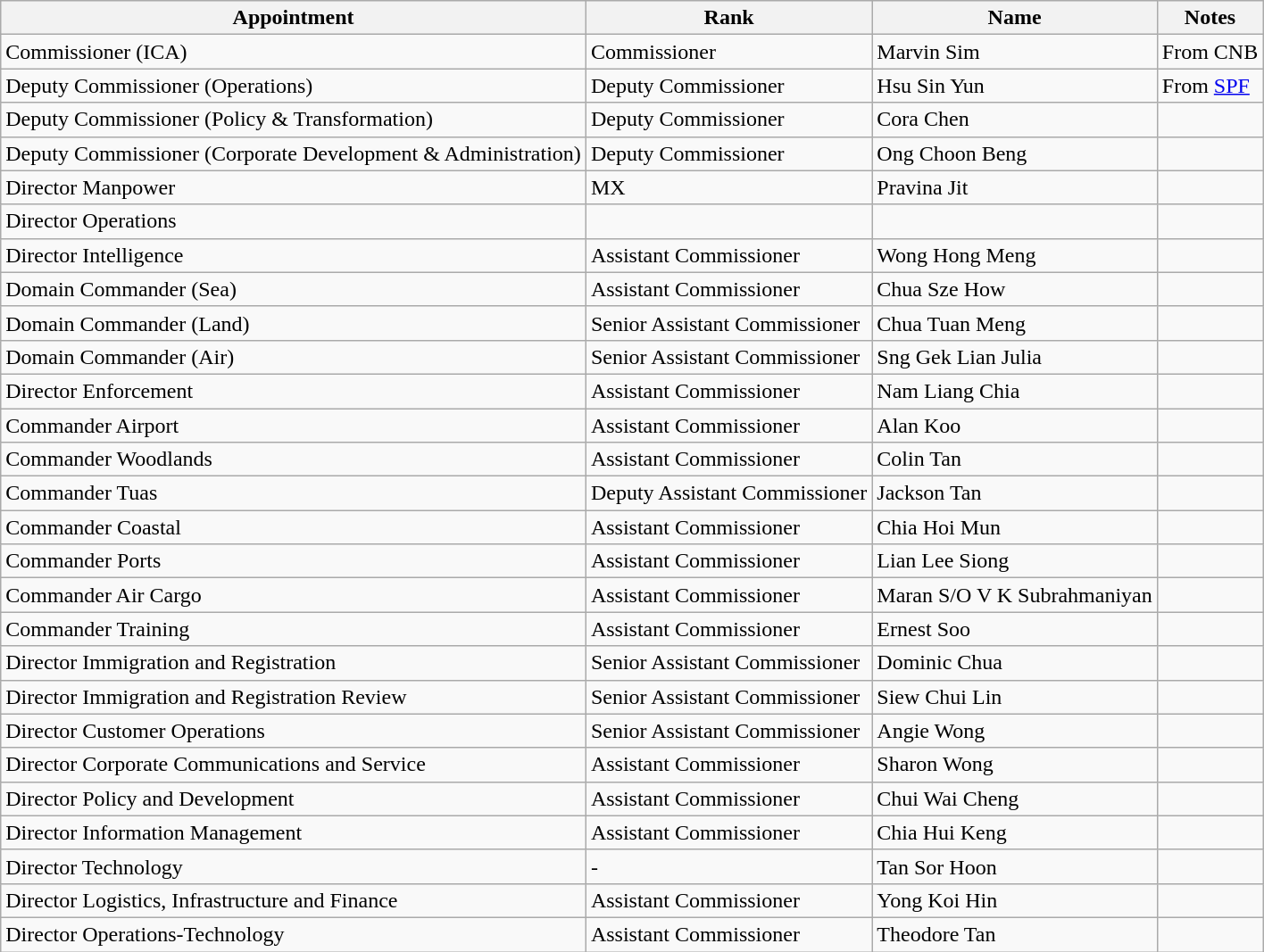<table class="wikitable mw-collapsible mw-collapsed">
<tr>
<th>Appointment</th>
<th>Rank</th>
<th>Name</th>
<th>Notes</th>
</tr>
<tr>
<td>Commissioner (ICA)</td>
<td>Commissioner</td>
<td>Marvin Sim</td>
<td>From CNB</td>
</tr>
<tr>
<td>Deputy Commissioner (Operations)</td>
<td>Deputy Commissioner</td>
<td>Hsu Sin Yun</td>
<td>From <a href='#'>SPF</a></td>
</tr>
<tr>
<td>Deputy Commissioner (Policy & Transformation)</td>
<td>Deputy Commissioner</td>
<td>Cora Chen</td>
<td></td>
</tr>
<tr>
<td>Deputy Commissioner (Corporate Development & Administration)</td>
<td>Deputy Commissioner</td>
<td>Ong Choon Beng</td>
<td></td>
</tr>
<tr>
<td>Director Manpower</td>
<td>MX</td>
<td>Pravina Jit</td>
<td></td>
</tr>
<tr>
<td>Director Operations</td>
<td></td>
<td></td>
<td></td>
</tr>
<tr>
<td>Director Intelligence</td>
<td>Assistant Commissioner</td>
<td>Wong Hong Meng</td>
<td></td>
</tr>
<tr>
<td>Domain Commander (Sea)</td>
<td>Assistant Commissioner</td>
<td>Chua Sze How</td>
<td></td>
</tr>
<tr>
<td>Domain Commander (Land)</td>
<td>Senior Assistant Commissioner</td>
<td>Chua Tuan Meng</td>
<td></td>
</tr>
<tr>
<td>Domain Commander (Air)</td>
<td>Senior Assistant Commissioner</td>
<td>Sng Gek Lian Julia</td>
<td></td>
</tr>
<tr>
<td>Director Enforcement</td>
<td>Assistant Commissioner</td>
<td>Nam Liang Chia</td>
<td></td>
</tr>
<tr>
<td>Commander Airport</td>
<td>Assistant Commissioner</td>
<td>Alan Koo</td>
<td></td>
</tr>
<tr>
<td>Commander Woodlands</td>
<td>Assistant Commissioner</td>
<td>Colin Tan</td>
<td></td>
</tr>
<tr>
<td>Commander Tuas</td>
<td>Deputy Assistant Commissioner</td>
<td>Jackson Tan</td>
<td></td>
</tr>
<tr>
<td>Commander Coastal</td>
<td>Assistant Commissioner</td>
<td>Chia Hoi Mun</td>
<td></td>
</tr>
<tr>
<td>Commander Ports</td>
<td>Assistant Commissioner</td>
<td>Lian Lee Siong</td>
<td></td>
</tr>
<tr>
<td>Commander Air Cargo</td>
<td>Assistant Commissioner</td>
<td>Maran S/O V K Subrahmaniyan</td>
<td></td>
</tr>
<tr>
<td>Commander Training</td>
<td>Assistant Commissioner</td>
<td>Ernest Soo</td>
<td></td>
</tr>
<tr>
<td>Director Immigration and Registration</td>
<td>Senior Assistant Commissioner</td>
<td>Dominic Chua</td>
<td></td>
</tr>
<tr>
<td>Director Immigration and Registration Review</td>
<td>Senior Assistant Commissioner</td>
<td>Siew Chui Lin</td>
<td></td>
</tr>
<tr>
<td>Director Customer Operations</td>
<td>Senior Assistant Commissioner</td>
<td>Angie Wong</td>
<td></td>
</tr>
<tr>
<td>Director Corporate Communications and Service</td>
<td>Assistant Commissioner</td>
<td>Sharon Wong</td>
<td></td>
</tr>
<tr>
<td>Director Policy and Development</td>
<td>Assistant Commissioner</td>
<td>Chui Wai Cheng</td>
<td></td>
</tr>
<tr>
<td>Director Information Management</td>
<td>Assistant Commissioner</td>
<td>Chia Hui Keng</td>
<td></td>
</tr>
<tr>
<td>Director Technology</td>
<td>-</td>
<td>Tan Sor Hoon</td>
<td></td>
</tr>
<tr>
<td>Director Logistics, Infrastructure and Finance</td>
<td>Assistant Commissioner</td>
<td>Yong Koi Hin</td>
<td></td>
</tr>
<tr>
<td>Director Operations-Technology</td>
<td>Assistant Commissioner</td>
<td>Theodore Tan</td>
<td></td>
</tr>
</table>
